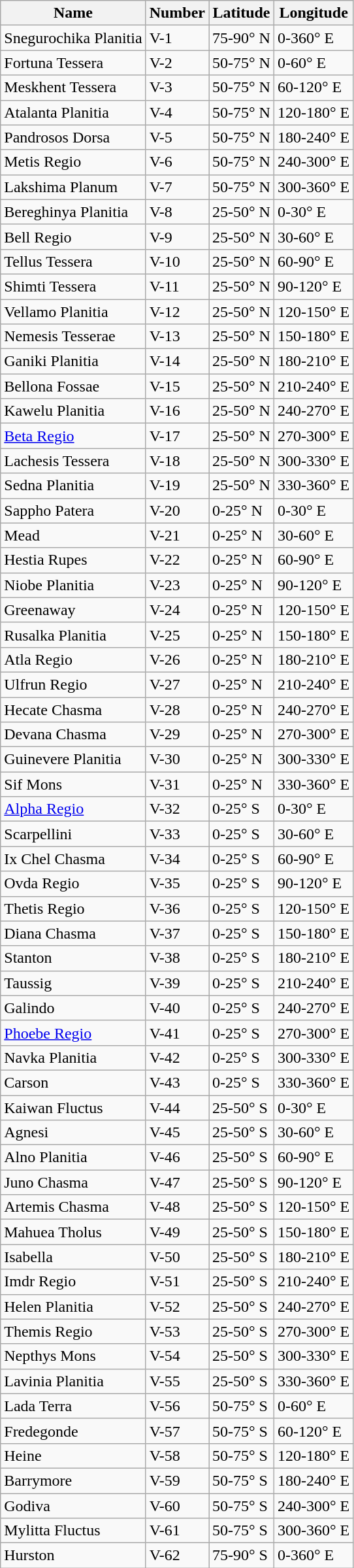<table class="wikitable">
<tr>
<th>Name</th>
<th>Number</th>
<th>Latitude</th>
<th>Longitude</th>
</tr>
<tr>
<td>Snegurochika Planitia</td>
<td>V-1</td>
<td>75-90° N</td>
<td>0-360° E</td>
</tr>
<tr>
<td>Fortuna Tessera</td>
<td>V-2</td>
<td>50-75° N</td>
<td>0-60° E</td>
</tr>
<tr>
<td>Meskhent Tessera</td>
<td>V-3</td>
<td>50-75° N</td>
<td>60-120° E</td>
</tr>
<tr>
<td>Atalanta Planitia</td>
<td>V-4</td>
<td>50-75° N</td>
<td>120-180° E</td>
</tr>
<tr>
<td>Pandrosos Dorsa</td>
<td>V-5</td>
<td>50-75° N</td>
<td>180-240° E</td>
</tr>
<tr>
<td>Metis Regio</td>
<td>V-6</td>
<td>50-75° N</td>
<td>240-300° E</td>
</tr>
<tr>
<td>Lakshima Planum</td>
<td>V-7</td>
<td>50-75° N</td>
<td>300-360° E</td>
</tr>
<tr>
<td>Bereghinya Planitia</td>
<td>V-8</td>
<td>25-50° N</td>
<td>0-30° E</td>
</tr>
<tr>
<td>Bell Regio</td>
<td>V-9</td>
<td>25-50° N</td>
<td>30-60° E</td>
</tr>
<tr>
<td>Tellus Tessera</td>
<td>V-10</td>
<td>25-50° N</td>
<td>60-90° E</td>
</tr>
<tr>
<td>Shimti Tessera</td>
<td>V-11</td>
<td>25-50° N</td>
<td>90-120° E</td>
</tr>
<tr>
<td>Vellamo Planitia</td>
<td>V-12</td>
<td>25-50° N</td>
<td>120-150° E</td>
</tr>
<tr>
<td>Nemesis Tesserae</td>
<td>V-13</td>
<td>25-50° N</td>
<td>150-180° E</td>
</tr>
<tr>
<td>Ganiki Planitia</td>
<td>V-14</td>
<td>25-50° N</td>
<td>180-210° E</td>
</tr>
<tr>
<td>Bellona Fossae</td>
<td>V-15</td>
<td>25-50° N</td>
<td>210-240° E</td>
</tr>
<tr>
<td>Kawelu Planitia</td>
<td>V-16</td>
<td>25-50° N</td>
<td>240-270° E</td>
</tr>
<tr>
<td><a href='#'>Beta Regio</a></td>
<td>V-17</td>
<td>25-50° N</td>
<td>270-300° E</td>
</tr>
<tr>
<td>Lachesis Tessera</td>
<td>V-18</td>
<td>25-50° N</td>
<td>300-330° E</td>
</tr>
<tr>
<td>Sedna Planitia</td>
<td>V-19</td>
<td>25-50° N</td>
<td>330-360° E</td>
</tr>
<tr>
<td>Sappho Patera</td>
<td>V-20</td>
<td>0-25° N</td>
<td>0-30° E</td>
</tr>
<tr>
<td>Mead</td>
<td>V-21</td>
<td>0-25° N</td>
<td>30-60° E</td>
</tr>
<tr>
<td>Hestia Rupes</td>
<td>V-22</td>
<td>0-25° N</td>
<td>60-90° E</td>
</tr>
<tr>
<td>Niobe Planitia</td>
<td>V-23</td>
<td>0-25° N</td>
<td>90-120° E</td>
</tr>
<tr>
<td>Greenaway</td>
<td>V-24</td>
<td>0-25° N</td>
<td>120-150° E</td>
</tr>
<tr>
<td>Rusalka Planitia</td>
<td>V-25</td>
<td>0-25° N</td>
<td>150-180° E</td>
</tr>
<tr>
<td>Atla Regio</td>
<td>V-26</td>
<td>0-25° N</td>
<td>180-210° E</td>
</tr>
<tr>
<td>Ulfrun Regio</td>
<td>V-27</td>
<td>0-25° N</td>
<td>210-240° E</td>
</tr>
<tr>
<td>Hecate Chasma</td>
<td>V-28</td>
<td>0-25° N</td>
<td>240-270° E</td>
</tr>
<tr>
<td>Devana Chasma</td>
<td>V-29</td>
<td>0-25° N</td>
<td>270-300° E</td>
</tr>
<tr>
<td>Guinevere Planitia</td>
<td>V-30</td>
<td>0-25° N</td>
<td>300-330° E</td>
</tr>
<tr>
<td>Sif Mons</td>
<td>V-31</td>
<td>0-25° N</td>
<td>330-360° E</td>
</tr>
<tr>
<td><a href='#'>Alpha Regio</a></td>
<td>V-32</td>
<td>0-25° S</td>
<td>0-30° E</td>
</tr>
<tr>
<td>Scarpellini</td>
<td>V-33</td>
<td>0-25° S</td>
<td>30-60° E</td>
</tr>
<tr>
<td>Ix Chel Chasma</td>
<td>V-34</td>
<td>0-25° S</td>
<td>60-90° E</td>
</tr>
<tr>
<td>Ovda Regio</td>
<td>V-35</td>
<td>0-25° S</td>
<td>90-120° E</td>
</tr>
<tr>
<td>Thetis Regio</td>
<td>V-36</td>
<td>0-25° S</td>
<td>120-150° E</td>
</tr>
<tr>
<td>Diana Chasma</td>
<td>V-37</td>
<td>0-25° S</td>
<td>150-180° E</td>
</tr>
<tr>
<td>Stanton</td>
<td>V-38</td>
<td>0-25° S</td>
<td>180-210° E</td>
</tr>
<tr>
<td>Taussig</td>
<td>V-39</td>
<td>0-25° S</td>
<td>210-240° E</td>
</tr>
<tr>
<td>Galindo</td>
<td>V-40</td>
<td>0-25° S</td>
<td>240-270° E</td>
</tr>
<tr>
<td><a href='#'>Phoebe Regio</a></td>
<td>V-41</td>
<td>0-25° S</td>
<td>270-300° E</td>
</tr>
<tr>
<td>Navka Planitia</td>
<td>V-42</td>
<td>0-25° S</td>
<td>300-330° E</td>
</tr>
<tr>
<td>Carson</td>
<td>V-43</td>
<td>0-25° S</td>
<td>330-360° E</td>
</tr>
<tr>
<td>Kaiwan Fluctus</td>
<td>V-44</td>
<td>25-50° S</td>
<td>0-30° E</td>
</tr>
<tr>
<td>Agnesi</td>
<td>V-45</td>
<td>25-50° S</td>
<td>30-60° E</td>
</tr>
<tr>
<td>Alno Planitia</td>
<td>V-46</td>
<td>25-50° S</td>
<td>60-90° E</td>
</tr>
<tr>
<td>Juno Chasma</td>
<td>V-47</td>
<td>25-50° S</td>
<td>90-120° E</td>
</tr>
<tr>
<td>Artemis Chasma</td>
<td>V-48</td>
<td>25-50° S</td>
<td>120-150° E</td>
</tr>
<tr>
<td>Mahuea Tholus</td>
<td>V-49</td>
<td>25-50° S</td>
<td>150-180° E</td>
</tr>
<tr>
<td>Isabella</td>
<td>V-50</td>
<td>25-50° S</td>
<td>180-210° E</td>
</tr>
<tr>
<td>Imdr Regio</td>
<td>V-51</td>
<td>25-50° S</td>
<td>210-240° E</td>
</tr>
<tr>
<td>Helen Planitia</td>
<td>V-52</td>
<td>25-50° S</td>
<td>240-270° E</td>
</tr>
<tr>
<td>Themis Regio</td>
<td>V-53</td>
<td>25-50° S</td>
<td>270-300° E</td>
</tr>
<tr>
<td>Nepthys Mons</td>
<td>V-54</td>
<td>25-50° S</td>
<td>300-330° E</td>
</tr>
<tr>
<td>Lavinia Planitia</td>
<td>V-55</td>
<td>25-50° S</td>
<td>330-360° E</td>
</tr>
<tr>
<td>Lada Terra</td>
<td>V-56</td>
<td>50-75° S</td>
<td>0-60° E</td>
</tr>
<tr>
<td>Fredegonde</td>
<td>V-57</td>
<td>50-75° S</td>
<td>60-120° E</td>
</tr>
<tr>
<td>Heine</td>
<td>V-58</td>
<td>50-75° S</td>
<td>120-180° E</td>
</tr>
<tr>
<td>Barrymore</td>
<td>V-59</td>
<td>50-75° S</td>
<td>180-240° E</td>
</tr>
<tr>
<td>Godiva</td>
<td>V-60</td>
<td>50-75° S</td>
<td>240-300° E</td>
</tr>
<tr>
<td>Mylitta Fluctus</td>
<td>V-61</td>
<td>50-75° S</td>
<td>300-360° E</td>
</tr>
<tr>
<td>Hurston</td>
<td>V-62</td>
<td>75-90° S</td>
<td>0-360° E</td>
</tr>
</table>
